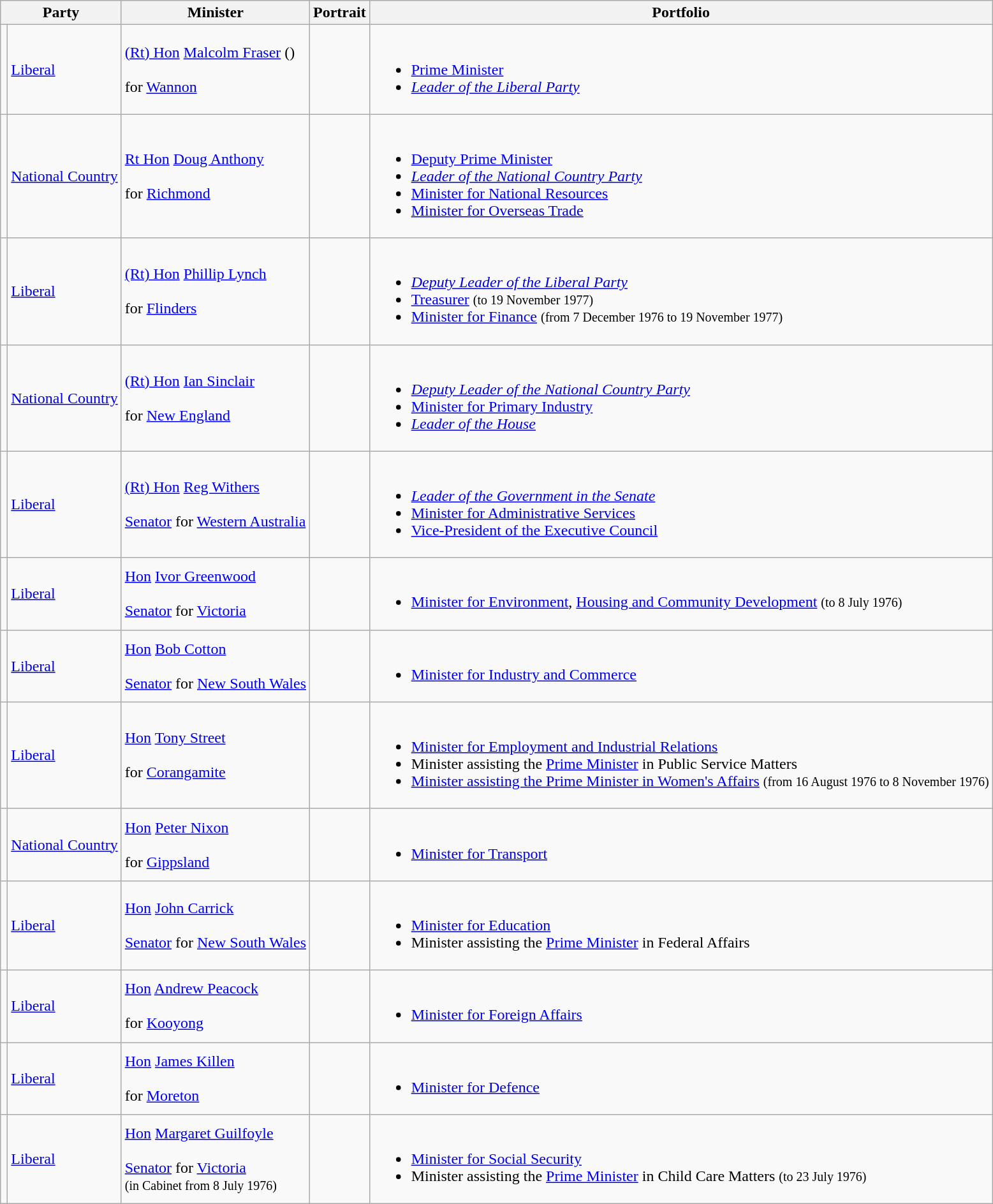<table class="wikitable sortable">
<tr>
<th colspan="2">Party</th>
<th>Minister</th>
<th>Portrait</th>
<th>Portfolio</th>
</tr>
<tr>
<td></td>
<td><a href='#'>Liberal</a></td>
<td><a href='#'>(Rt) Hon</a> <a href='#'>Malcolm Fraser</a> () <br><br> for <a href='#'>Wannon</a> <br></td>
<td></td>
<td><br><ul><li><a href='#'>Prime Minister</a></li><li><em><a href='#'>Leader of the Liberal Party</a></em></li></ul></td>
</tr>
<tr>
<td></td>
<td><a href='#'>National Country</a></td>
<td><a href='#'>Rt Hon</a> <a href='#'>Doug Anthony</a> <br><br> for <a href='#'>Richmond</a> <br></td>
<td></td>
<td><br><ul><li><a href='#'>Deputy Prime Minister</a></li><li><em><a href='#'>Leader of the National Country Party</a></em></li><li><a href='#'>Minister for National Resources</a></li><li><a href='#'>Minister for Overseas Trade</a></li></ul></td>
</tr>
<tr>
<td></td>
<td><a href='#'>Liberal</a></td>
<td><a href='#'>(Rt) Hon</a> <a href='#'>Phillip Lynch</a> <br><br> for <a href='#'>Flinders</a> <br></td>
<td></td>
<td><br><ul><li><em><a href='#'>Deputy Leader of the Liberal Party</a></em></li><li><a href='#'>Treasurer</a> <small>(to 19 November 1977)</small></li><li><a href='#'>Minister for Finance</a> <small>(from 7 December 1976 to 19 November 1977)</small></li></ul></td>
</tr>
<tr>
<td></td>
<td><a href='#'>National Country</a></td>
<td><a href='#'>(Rt) Hon</a> <a href='#'>Ian Sinclair</a> <br><br> for <a href='#'>New England</a> <br></td>
<td></td>
<td><br><ul><li><em><a href='#'>Deputy Leader of the National Country Party</a></em></li><li><a href='#'>Minister for Primary Industry</a></li><li><em><a href='#'>Leader of the House</a></em></li></ul></td>
</tr>
<tr>
<td></td>
<td><a href='#'>Liberal</a></td>
<td><a href='#'>(Rt) Hon</a> <a href='#'>Reg Withers</a> <br><br><a href='#'>Senator</a> for <a href='#'>Western Australia</a> <br></td>
<td></td>
<td><br><ul><li><em><a href='#'>Leader of the Government in the Senate</a></em></li><li><a href='#'>Minister for Administrative Services</a></li><li><a href='#'>Vice-President of the Executive Council</a></li></ul></td>
</tr>
<tr>
<td></td>
<td><a href='#'>Liberal</a></td>
<td><a href='#'>Hon</a> <a href='#'>Ivor Greenwood</a>  <br><br><a href='#'>Senator</a> for <a href='#'>Victoria</a> <br></td>
<td></td>
<td><br><ul><li><a href='#'>Minister for Environment</a>, <a href='#'>Housing and Community Development</a> <small>(to 8 July 1976)</small></li></ul></td>
</tr>
<tr>
<td></td>
<td><a href='#'>Liberal</a></td>
<td><a href='#'>Hon</a> <a href='#'>Bob Cotton</a> <br><br><a href='#'>Senator</a> for <a href='#'>New South Wales</a> <br></td>
<td></td>
<td><br><ul><li><a href='#'>Minister for Industry and Commerce</a></li></ul></td>
</tr>
<tr>
<td></td>
<td><a href='#'>Liberal</a></td>
<td><a href='#'>Hon</a> <a href='#'>Tony Street</a> <br><br> for <a href='#'>Corangamite</a> <br></td>
<td></td>
<td><br><ul><li><a href='#'>Minister for Employment and Industrial Relations</a></li><li>Minister assisting the <a href='#'>Prime Minister</a> in Public Service Matters</li><li><a href='#'>Minister assisting the Prime Minister in Women's Affairs</a> <small>(from 16 August 1976 to 8 November 1976)</small></li></ul></td>
</tr>
<tr>
<td></td>
<td><a href='#'>National Country</a></td>
<td><a href='#'>Hon</a> <a href='#'>Peter Nixon</a> <br><br> for <a href='#'>Gippsland</a> <br></td>
<td></td>
<td><br><ul><li><a href='#'>Minister for Transport</a></li></ul></td>
</tr>
<tr>
<td></td>
<td><a href='#'>Liberal</a></td>
<td><a href='#'>Hon</a> <a href='#'>John Carrick</a> <br><br><a href='#'>Senator</a> for <a href='#'>New South Wales</a> <br></td>
<td></td>
<td><br><ul><li><a href='#'>Minister for Education</a></li><li>Minister assisting the <a href='#'>Prime Minister</a> in Federal Affairs</li></ul></td>
</tr>
<tr>
<td></td>
<td><a href='#'>Liberal</a></td>
<td><a href='#'>Hon</a> <a href='#'>Andrew Peacock</a> <br><br> for <a href='#'>Kooyong</a> <br></td>
<td></td>
<td><br><ul><li><a href='#'>Minister for Foreign Affairs</a></li></ul></td>
</tr>
<tr>
<td></td>
<td><a href='#'>Liberal</a></td>
<td><a href='#'>Hon</a> <a href='#'>James Killen</a> <br><br> for <a href='#'>Moreton</a> <br></td>
<td></td>
<td><br><ul><li><a href='#'>Minister for Defence</a></li></ul></td>
</tr>
<tr>
<td></td>
<td><a href='#'>Liberal</a></td>
<td><a href='#'>Hon</a> <a href='#'>Margaret Guilfoyle</a> <br><br><a href='#'>Senator</a> for <a href='#'>Victoria</a> <br>
<small>(in Cabinet from 8 July 1976)</small></td>
<td></td>
<td><br><ul><li><a href='#'>Minister for Social Security</a></li><li>Minister assisting the <a href='#'>Prime Minister</a> in Child Care Matters <small>(to 23 July 1976)</small></li></ul></td>
</tr>
</table>
